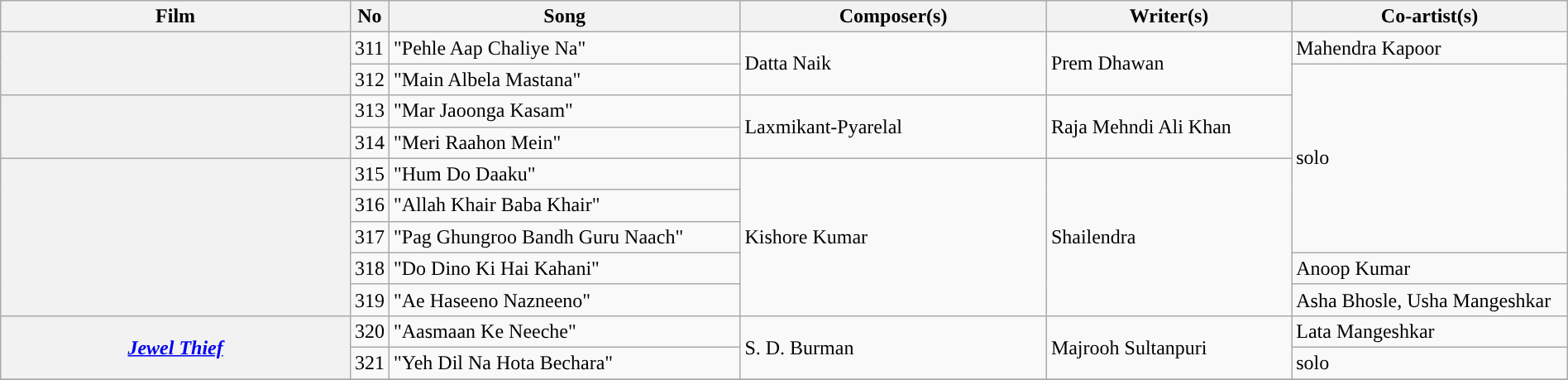<table class="wikitable plainrowheaders" width="100%" textcolor:#000;">
<tr style="background:#b0e0e66;">
<th scope="col" width=23%><strong>Film</strong></th>
<th><strong>No</strong></th>
<th scope="col" width=23%><strong>Song</strong></th>
<th scope="col" width=20%><strong>Composer(s)</strong></th>
<th scope="col" width=16%><strong>Writer(s)</strong></th>
<th scope="col" width=18%><strong>Co-artist(s)</strong></th>
</tr>
<tr>
<th rowspan=2><em></em></th>
<td>311</td>
<td>"Pehle Aap Chaliye Na"</td>
<td rowspan=2>Datta Naik</td>
<td rowspan=2>Prem Dhawan</td>
<td>Mahendra Kapoor</td>
</tr>
<tr>
<td>312</td>
<td>"Main Albela Mastana"</td>
<td rowspan=6>solo</td>
</tr>
<tr>
<th rowspan=2><em></em></th>
<td>313</td>
<td>"Mar Jaoonga Kasam"</td>
<td rowspan=2>Laxmikant-Pyarelal</td>
<td rowspan=2>Raja Mehndi Ali Khan</td>
</tr>
<tr>
<td>314</td>
<td>"Meri Raahon Mein"</td>
</tr>
<tr>
<th rowspan=5><em></em></th>
<td>315</td>
<td>"Hum Do Daaku"</td>
<td rowspan=5>Kishore Kumar</td>
<td rowspan=5>Shailendra</td>
</tr>
<tr>
<td>316</td>
<td>"Allah Khair Baba Khair"</td>
</tr>
<tr>
<td>317</td>
<td>"Pag Ghungroo Bandh Guru Naach"</td>
</tr>
<tr>
<td>318</td>
<td>"Do Dino Ki Hai Kahani"</td>
<td>Anoop Kumar</td>
</tr>
<tr>
<td>319</td>
<td>"Ae Haseeno Nazneeno"</td>
<td>Asha Bhosle, Usha Mangeshkar</td>
</tr>
<tr>
<th rowspan=2><em><a href='#'>Jewel Thief</a></em></th>
<td>320</td>
<td>"Aasmaan Ke Neeche"</td>
<td rowspan=2>S. D. Burman</td>
<td rowspan=2>Majrooh Sultanpuri</td>
<td>Lata Mangeshkar</td>
</tr>
<tr>
<td>321</td>
<td>"Yeh Dil Na Hota Bechara"</td>
<td>solo</td>
</tr>
<tr>
</tr>
</table>
